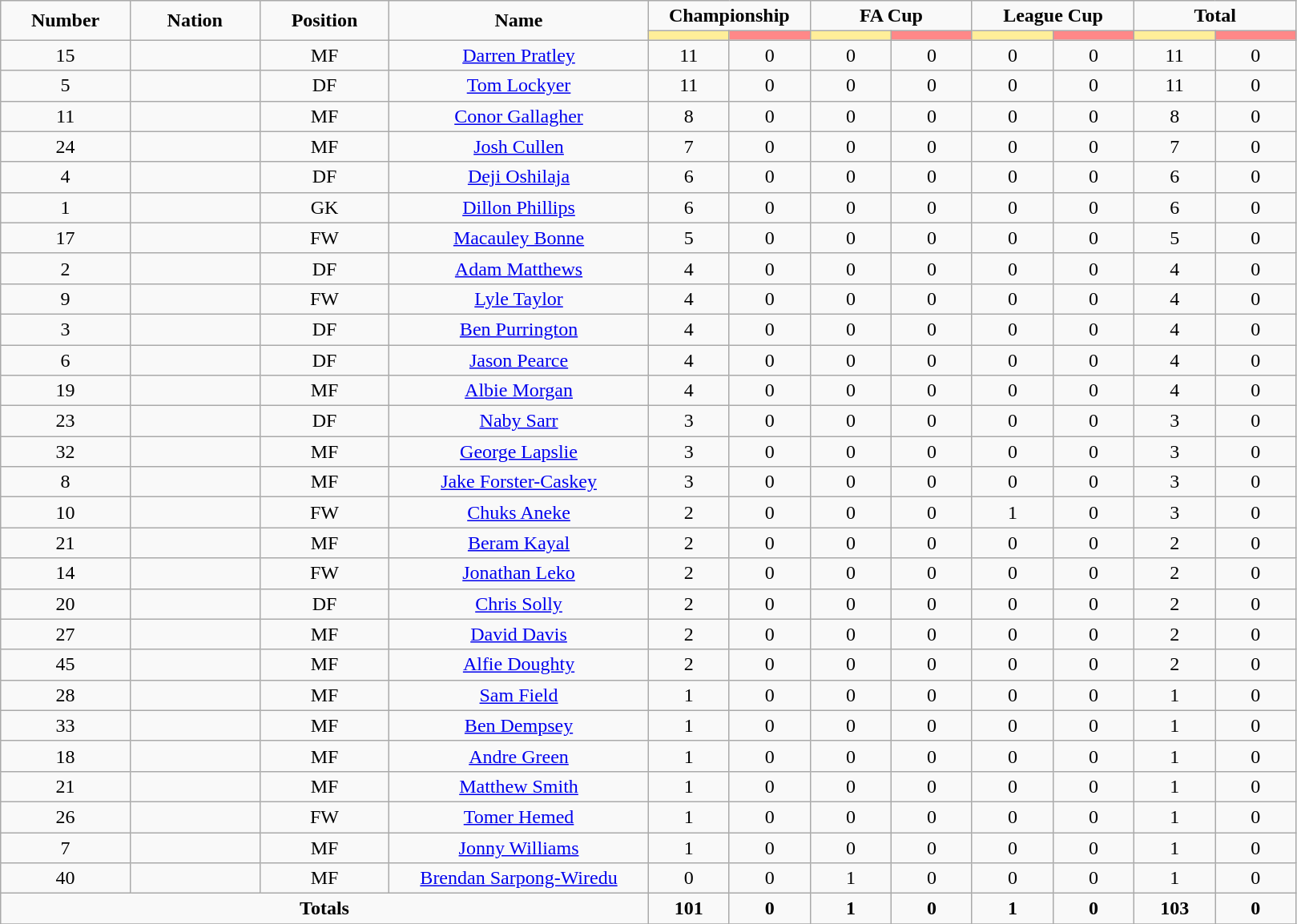<table class="wikitable" style="text-align:center;">
<tr style="text-align:center;">
<td rowspan="2"  style="width:10%; "><strong>Number</strong></td>
<td rowspan="2"  style="width:10%; "><strong>Nation</strong></td>
<td rowspan="2"  style="width:10%; "><strong>Position</strong></td>
<td rowspan="2"  style="width:20%; "><strong>Name</strong></td>
<td colspan="2"><strong>Championship</strong></td>
<td colspan="2"><strong>FA Cup</strong></td>
<td colspan="2"><strong>League Cup</strong></td>
<td colspan="2"><strong>Total</strong></td>
</tr>
<tr>
<th style="width:60px; background:#fe9;"></th>
<th style="width:60px; background:#ff8888;"></th>
<th style="width:60px; background:#fe9;"></th>
<th style="width:60px; background:#ff8888;"></th>
<th style="width:60px; background:#fe9;"></th>
<th style="width:60px; background:#ff8888;"></th>
<th style="width:60px; background:#fe9;"></th>
<th style="width:60px; background:#ff8888;"></th>
</tr>
<tr>
<td>15</td>
<td></td>
<td>MF</td>
<td><a href='#'>Darren Pratley</a></td>
<td>11</td>
<td>0</td>
<td>0</td>
<td>0</td>
<td>0</td>
<td>0</td>
<td>11</td>
<td>0</td>
</tr>
<tr>
<td>5</td>
<td></td>
<td>DF</td>
<td><a href='#'>Tom Lockyer</a></td>
<td>11</td>
<td>0</td>
<td>0</td>
<td>0</td>
<td>0</td>
<td>0</td>
<td>11</td>
<td>0</td>
</tr>
<tr>
<td>11</td>
<td></td>
<td>MF</td>
<td><a href='#'>Conor Gallagher</a></td>
<td>8</td>
<td>0</td>
<td>0</td>
<td>0</td>
<td>0</td>
<td>0</td>
<td>8</td>
<td>0</td>
</tr>
<tr>
<td>24</td>
<td></td>
<td>MF</td>
<td><a href='#'>Josh Cullen</a></td>
<td>7</td>
<td>0</td>
<td>0</td>
<td>0</td>
<td>0</td>
<td>0</td>
<td>7</td>
<td>0</td>
</tr>
<tr>
<td>4</td>
<td></td>
<td>DF</td>
<td><a href='#'>Deji Oshilaja</a></td>
<td>6</td>
<td>0</td>
<td>0</td>
<td>0</td>
<td>0</td>
<td>0</td>
<td>6</td>
<td>0</td>
</tr>
<tr>
<td>1</td>
<td></td>
<td>GK</td>
<td><a href='#'>Dillon Phillips</a></td>
<td>6</td>
<td>0</td>
<td>0</td>
<td>0</td>
<td>0</td>
<td>0</td>
<td>6</td>
<td>0</td>
</tr>
<tr>
<td>17</td>
<td></td>
<td>FW</td>
<td><a href='#'>Macauley Bonne</a></td>
<td>5</td>
<td>0</td>
<td>0</td>
<td>0</td>
<td>0</td>
<td>0</td>
<td>5</td>
<td>0</td>
</tr>
<tr>
<td>2</td>
<td></td>
<td>DF</td>
<td><a href='#'>Adam Matthews</a></td>
<td>4</td>
<td>0</td>
<td>0</td>
<td>0</td>
<td>0</td>
<td>0</td>
<td>4</td>
<td>0</td>
</tr>
<tr>
<td>9</td>
<td></td>
<td>FW</td>
<td><a href='#'>Lyle Taylor</a></td>
<td>4</td>
<td>0</td>
<td>0</td>
<td>0</td>
<td>0</td>
<td>0</td>
<td>4</td>
<td>0</td>
</tr>
<tr>
<td>3</td>
<td></td>
<td>DF</td>
<td><a href='#'>Ben Purrington</a></td>
<td>4</td>
<td>0</td>
<td>0</td>
<td>0</td>
<td>0</td>
<td>0</td>
<td>4</td>
<td>0</td>
</tr>
<tr>
<td>6</td>
<td></td>
<td>DF</td>
<td><a href='#'>Jason Pearce</a></td>
<td>4</td>
<td>0</td>
<td>0</td>
<td>0</td>
<td>0</td>
<td>0</td>
<td>4</td>
<td>0</td>
</tr>
<tr>
<td>19</td>
<td></td>
<td>MF</td>
<td><a href='#'>Albie Morgan</a></td>
<td>4</td>
<td>0</td>
<td>0</td>
<td>0</td>
<td>0</td>
<td>0</td>
<td>4</td>
<td>0</td>
</tr>
<tr>
<td>23</td>
<td></td>
<td>DF</td>
<td><a href='#'>Naby Sarr</a></td>
<td>3</td>
<td>0</td>
<td>0</td>
<td>0</td>
<td>0</td>
<td>0</td>
<td>3</td>
<td>0</td>
</tr>
<tr>
<td>32</td>
<td></td>
<td>MF</td>
<td><a href='#'>George Lapslie</a></td>
<td>3</td>
<td>0</td>
<td>0</td>
<td>0</td>
<td>0</td>
<td>0</td>
<td>3</td>
<td>0</td>
</tr>
<tr>
<td>8</td>
<td></td>
<td>MF</td>
<td><a href='#'>Jake Forster-Caskey</a></td>
<td>3</td>
<td>0</td>
<td>0</td>
<td>0</td>
<td>0</td>
<td>0</td>
<td>3</td>
<td>0</td>
</tr>
<tr>
<td>10</td>
<td></td>
<td>FW</td>
<td><a href='#'>Chuks Aneke</a></td>
<td>2</td>
<td>0</td>
<td>0</td>
<td>0</td>
<td>1</td>
<td>0</td>
<td>3</td>
<td>0</td>
</tr>
<tr>
<td>21</td>
<td></td>
<td>MF</td>
<td><a href='#'>Beram Kayal</a></td>
<td>2</td>
<td>0</td>
<td>0</td>
<td>0</td>
<td>0</td>
<td>0</td>
<td>2</td>
<td>0</td>
</tr>
<tr>
<td>14</td>
<td></td>
<td>FW</td>
<td><a href='#'>Jonathan Leko</a></td>
<td>2</td>
<td>0</td>
<td>0</td>
<td>0</td>
<td>0</td>
<td>0</td>
<td>2</td>
<td>0</td>
</tr>
<tr>
<td>20</td>
<td></td>
<td>DF</td>
<td><a href='#'>Chris Solly</a></td>
<td>2</td>
<td>0</td>
<td>0</td>
<td>0</td>
<td>0</td>
<td>0</td>
<td>2</td>
<td>0</td>
</tr>
<tr>
<td>27</td>
<td></td>
<td>MF</td>
<td><a href='#'>David Davis</a></td>
<td>2</td>
<td>0</td>
<td>0</td>
<td>0</td>
<td>0</td>
<td>0</td>
<td>2</td>
<td>0</td>
</tr>
<tr>
<td>45</td>
<td></td>
<td>MF</td>
<td><a href='#'>Alfie Doughty</a></td>
<td>2</td>
<td>0</td>
<td>0</td>
<td>0</td>
<td>0</td>
<td>0</td>
<td>2</td>
<td>0</td>
</tr>
<tr>
<td>28</td>
<td></td>
<td>MF</td>
<td><a href='#'>Sam Field</a></td>
<td>1</td>
<td>0</td>
<td>0</td>
<td>0</td>
<td>0</td>
<td>0</td>
<td>1</td>
<td>0</td>
</tr>
<tr>
<td>33</td>
<td></td>
<td>MF</td>
<td><a href='#'>Ben Dempsey</a></td>
<td>1</td>
<td>0</td>
<td>0</td>
<td>0</td>
<td>0</td>
<td>0</td>
<td>1</td>
<td>0</td>
</tr>
<tr>
<td>18</td>
<td></td>
<td>MF</td>
<td><a href='#'>Andre Green</a></td>
<td>1</td>
<td>0</td>
<td>0</td>
<td>0</td>
<td>0</td>
<td>0</td>
<td>1</td>
<td>0</td>
</tr>
<tr>
<td>21</td>
<td></td>
<td>MF</td>
<td><a href='#'>Matthew Smith</a></td>
<td>1</td>
<td>0</td>
<td>0</td>
<td>0</td>
<td>0</td>
<td>0</td>
<td>1</td>
<td>0</td>
</tr>
<tr>
<td>26</td>
<td></td>
<td>FW</td>
<td><a href='#'>Tomer Hemed</a></td>
<td>1</td>
<td>0</td>
<td>0</td>
<td>0</td>
<td>0</td>
<td>0</td>
<td>1</td>
<td>0</td>
</tr>
<tr>
<td>7</td>
<td></td>
<td>MF</td>
<td><a href='#'>Jonny Williams</a></td>
<td>1</td>
<td>0</td>
<td>0</td>
<td>0</td>
<td>0</td>
<td>0</td>
<td>1</td>
<td>0</td>
</tr>
<tr>
<td>40</td>
<td></td>
<td>MF</td>
<td><a href='#'>Brendan Sarpong-Wiredu</a></td>
<td>0</td>
<td>0</td>
<td>1</td>
<td>0</td>
<td>0</td>
<td>0</td>
<td>1</td>
<td>0</td>
</tr>
<tr>
<td colspan="4"><strong>Totals</strong></td>
<td><strong>101</strong></td>
<td><strong>0</strong></td>
<td><strong>1</strong></td>
<td><strong>0</strong></td>
<td><strong>1</strong></td>
<td><strong>0</strong></td>
<td><strong>103</strong></td>
<td><strong>0</strong></td>
</tr>
<tr>
</tr>
</table>
